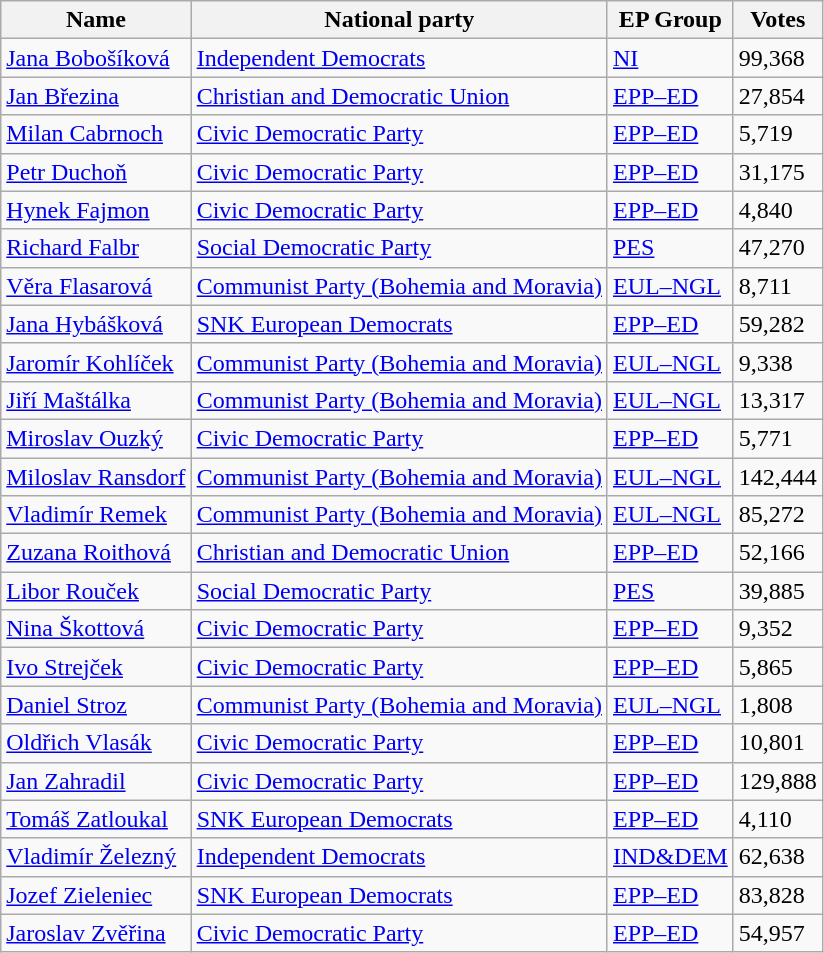<table class="sortable wikitable">
<tr>
<th>Name</th>
<th>National party</th>
<th>EP Group</th>
<th>Votes</th>
</tr>
<tr>
<td><a href='#'>Jana Bobošíková</a></td>
<td> <a href='#'>Independent Democrats</a></td>
<td> <a href='#'>NI</a></td>
<td>99,368</td>
</tr>
<tr>
<td><a href='#'>Jan Březina</a></td>
<td> <a href='#'>Christian and Democratic Union</a></td>
<td> <a href='#'>EPP–ED</a></td>
<td>27,854</td>
</tr>
<tr>
<td><a href='#'>Milan Cabrnoch</a></td>
<td> <a href='#'>Civic Democratic Party</a></td>
<td> <a href='#'>EPP–ED</a></td>
<td>5,719</td>
</tr>
<tr>
<td><a href='#'>Petr Duchoň</a></td>
<td> <a href='#'>Civic Democratic Party</a></td>
<td> <a href='#'>EPP–ED</a></td>
<td>31,175</td>
</tr>
<tr>
<td><a href='#'>Hynek Fajmon</a></td>
<td> <a href='#'>Civic Democratic Party</a></td>
<td> <a href='#'>EPP–ED</a></td>
<td>4,840</td>
</tr>
<tr>
<td><a href='#'>Richard Falbr</a></td>
<td> <a href='#'>Social Democratic Party</a></td>
<td> <a href='#'>PES</a></td>
<td>47,270</td>
</tr>
<tr>
<td><a href='#'>Věra Flasarová</a></td>
<td> <a href='#'>Communist Party (Bohemia and Moravia)</a></td>
<td> <a href='#'>EUL–NGL</a></td>
<td>8,711</td>
</tr>
<tr>
<td><a href='#'>Jana Hybášková</a></td>
<td> <a href='#'>SNK European Democrats</a></td>
<td> <a href='#'>EPP–ED</a></td>
<td>59,282</td>
</tr>
<tr>
<td><a href='#'>Jaromír Kohlíček</a></td>
<td> <a href='#'>Communist Party (Bohemia and Moravia)</a></td>
<td> <a href='#'>EUL–NGL</a></td>
<td>9,338</td>
</tr>
<tr>
<td><a href='#'>Jiří Maštálka</a></td>
<td> <a href='#'>Communist Party (Bohemia and Moravia)</a></td>
<td> <a href='#'>EUL–NGL</a></td>
<td>13,317</td>
</tr>
<tr>
<td><a href='#'>Miroslav Ouzký</a></td>
<td> <a href='#'>Civic Democratic Party</a></td>
<td> <a href='#'>EPP–ED</a></td>
<td>5,771</td>
</tr>
<tr>
<td><a href='#'>Miloslav Ransdorf</a></td>
<td> <a href='#'>Communist Party (Bohemia and Moravia)</a></td>
<td> <a href='#'>EUL–NGL</a></td>
<td>142,444</td>
</tr>
<tr>
<td><a href='#'>Vladimír Remek</a></td>
<td> <a href='#'>Communist Party (Bohemia and Moravia)</a></td>
<td> <a href='#'>EUL–NGL</a></td>
<td>85,272</td>
</tr>
<tr>
<td><a href='#'>Zuzana Roithová</a></td>
<td> <a href='#'>Christian and Democratic Union</a></td>
<td> <a href='#'>EPP–ED</a></td>
<td>52,166</td>
</tr>
<tr>
<td><a href='#'>Libor Rouček</a></td>
<td> <a href='#'>Social Democratic Party</a></td>
<td> <a href='#'>PES</a></td>
<td>39,885</td>
</tr>
<tr>
<td><a href='#'>Nina Škottová</a></td>
<td> <a href='#'>Civic Democratic Party</a></td>
<td> <a href='#'>EPP–ED</a></td>
<td>9,352</td>
</tr>
<tr>
<td><a href='#'>Ivo Strejček</a></td>
<td> <a href='#'>Civic Democratic Party</a></td>
<td> <a href='#'>EPP–ED</a></td>
<td>5,865</td>
</tr>
<tr>
<td><a href='#'>Daniel Stroz</a></td>
<td> <a href='#'>Communist Party (Bohemia and Moravia)</a></td>
<td> <a href='#'>EUL–NGL</a></td>
<td>1,808</td>
</tr>
<tr>
<td><a href='#'>Oldřich Vlasák</a></td>
<td> <a href='#'>Civic Democratic Party</a></td>
<td> <a href='#'>EPP–ED</a></td>
<td>10,801</td>
</tr>
<tr>
<td><a href='#'>Jan Zahradil</a></td>
<td> <a href='#'>Civic Democratic Party</a></td>
<td> <a href='#'>EPP–ED</a></td>
<td>129,888</td>
</tr>
<tr>
<td><a href='#'>Tomáš Zatloukal</a></td>
<td> <a href='#'>SNK European Democrats</a></td>
<td> <a href='#'>EPP–ED</a></td>
<td>4,110</td>
</tr>
<tr>
<td><a href='#'>Vladimír Železný</a></td>
<td> <a href='#'>Independent Democrats</a></td>
<td> <a href='#'>IND&DEM</a></td>
<td>62,638</td>
</tr>
<tr>
<td><a href='#'>Jozef Zieleniec</a></td>
<td> <a href='#'>SNK European Democrats</a></td>
<td> <a href='#'>EPP–ED</a></td>
<td>83,828</td>
</tr>
<tr>
<td><a href='#'>Jaroslav Zvěřina</a></td>
<td> <a href='#'>Civic Democratic Party</a></td>
<td> <a href='#'>EPP–ED</a></td>
<td>54,957</td>
</tr>
</table>
